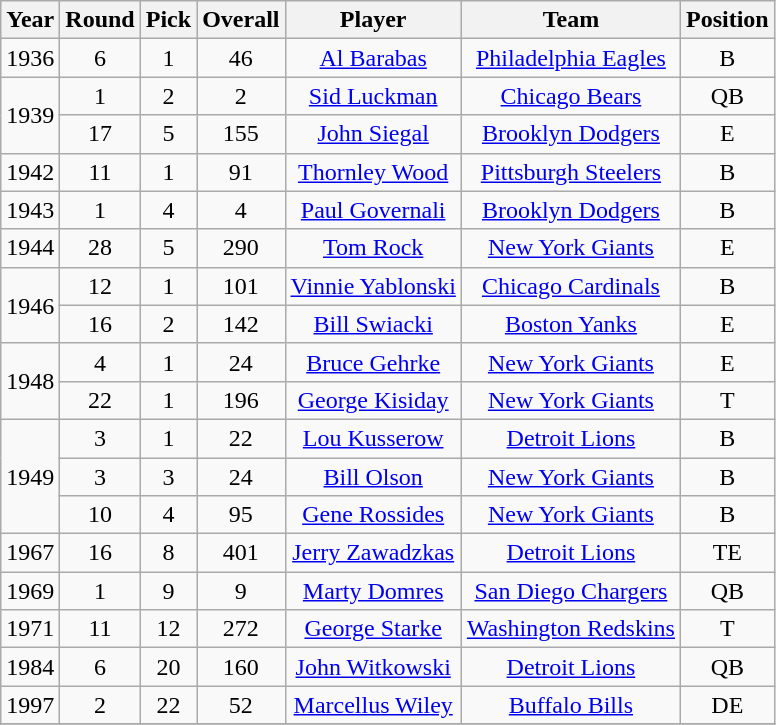<table class="wikitable sortable" style="text-align: center;">
<tr>
<th>Year</th>
<th>Round</th>
<th>Pick</th>
<th>Overall</th>
<th>Player</th>
<th>Team</th>
<th>Position</th>
</tr>
<tr>
<td>1936</td>
<td>6</td>
<td>1</td>
<td>46</td>
<td><a href='#'>Al Barabas</a></td>
<td><a href='#'>Philadelphia Eagles</a></td>
<td>B</td>
</tr>
<tr>
<td rowspan="2">1939</td>
<td>1</td>
<td>2</td>
<td>2</td>
<td><a href='#'>Sid Luckman</a></td>
<td><a href='#'>Chicago Bears</a></td>
<td>QB</td>
</tr>
<tr>
<td>17</td>
<td>5</td>
<td>155</td>
<td><a href='#'>John Siegal</a></td>
<td><a href='#'>Brooklyn Dodgers</a></td>
<td>E</td>
</tr>
<tr>
<td>1942</td>
<td>11</td>
<td>1</td>
<td>91</td>
<td><a href='#'>Thornley Wood</a></td>
<td><a href='#'>Pittsburgh Steelers</a></td>
<td>B</td>
</tr>
<tr>
<td>1943</td>
<td>1</td>
<td>4</td>
<td>4</td>
<td><a href='#'>Paul Governali</a></td>
<td><a href='#'>Brooklyn Dodgers</a></td>
<td>B</td>
</tr>
<tr>
<td>1944</td>
<td>28</td>
<td>5</td>
<td>290</td>
<td><a href='#'>Tom Rock</a></td>
<td><a href='#'>New York Giants</a></td>
<td>E</td>
</tr>
<tr>
<td rowspan="2">1946</td>
<td>12</td>
<td>1</td>
<td>101</td>
<td><a href='#'>Vinnie Yablonski</a></td>
<td><a href='#'>Chicago Cardinals</a></td>
<td>B</td>
</tr>
<tr>
<td>16</td>
<td>2</td>
<td>142</td>
<td><a href='#'>Bill Swiacki</a></td>
<td><a href='#'>Boston Yanks</a></td>
<td>E</td>
</tr>
<tr>
<td rowspan="2">1948</td>
<td>4</td>
<td>1</td>
<td>24</td>
<td><a href='#'>Bruce Gehrke</a></td>
<td><a href='#'>New York Giants</a></td>
<td>E</td>
</tr>
<tr>
<td>22</td>
<td>1</td>
<td>196</td>
<td><a href='#'>George Kisiday</a></td>
<td><a href='#'>New York Giants</a></td>
<td>T</td>
</tr>
<tr>
<td rowspan="3">1949</td>
<td>3</td>
<td>1</td>
<td>22</td>
<td><a href='#'>Lou Kusserow</a></td>
<td><a href='#'>Detroit Lions</a></td>
<td>B</td>
</tr>
<tr>
<td>3</td>
<td>3</td>
<td>24</td>
<td><a href='#'>Bill Olson</a></td>
<td><a href='#'>New York Giants</a></td>
<td>B</td>
</tr>
<tr>
<td>10</td>
<td>4</td>
<td>95</td>
<td><a href='#'>Gene Rossides</a></td>
<td><a href='#'>New York Giants</a></td>
<td>B</td>
</tr>
<tr>
<td>1967</td>
<td>16</td>
<td>8</td>
<td>401</td>
<td><a href='#'>Jerry Zawadzkas</a></td>
<td><a href='#'>Detroit Lions</a></td>
<td>TE</td>
</tr>
<tr>
<td>1969</td>
<td>1</td>
<td>9</td>
<td>9</td>
<td><a href='#'>Marty Domres</a></td>
<td><a href='#'>San Diego Chargers</a></td>
<td>QB</td>
</tr>
<tr>
<td>1971</td>
<td>11</td>
<td>12</td>
<td>272</td>
<td><a href='#'>George Starke</a></td>
<td><a href='#'>Washington Redskins</a></td>
<td>T</td>
</tr>
<tr>
<td>1984</td>
<td>6</td>
<td>20</td>
<td>160</td>
<td><a href='#'>John Witkowski</a></td>
<td><a href='#'>Detroit Lions</a></td>
<td>QB</td>
</tr>
<tr>
<td>1997</td>
<td>2</td>
<td>22</td>
<td>52</td>
<td><a href='#'>Marcellus Wiley</a></td>
<td><a href='#'>Buffalo Bills</a></td>
<td>DE</td>
</tr>
<tr>
</tr>
</table>
